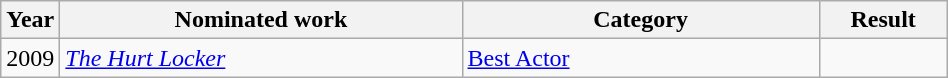<table class="wikitable sortable" width="50%">
<tr>
<th width="1%">Year</th>
<th width="45%">Nominated work</th>
<th width="40%">Category</th>
<th width="14%">Result</th>
</tr>
<tr>
<td>2009</td>
<td><em><a href='#'>The Hurt Locker</a></em></td>
<td><a href='#'>Best Actor</a></td>
<td></td>
</tr>
</table>
